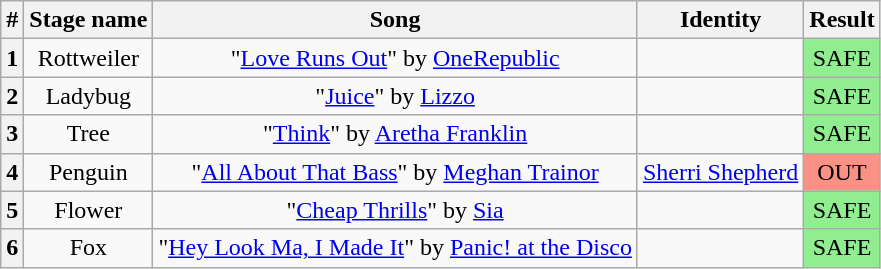<table class="wikitable plainrowheaders" style="text-align: center;">
<tr>
<th>#</th>
<th>Stage name</th>
<th>Song</th>
<th>Identity</th>
<th>Result</th>
</tr>
<tr>
<th>1</th>
<td>Rottweiler</td>
<td>"<a href='#'>Love Runs Out</a>" by <a href='#'>OneRepublic</a></td>
<td></td>
<td bgcolor=lightgreen>SAFE</td>
</tr>
<tr>
<th>2</th>
<td>Ladybug</td>
<td>"<a href='#'>Juice</a>" by <a href='#'>Lizzo</a></td>
<td></td>
<td bgcolor=lightgreen>SAFE</td>
</tr>
<tr>
<th>3</th>
<td>Tree</td>
<td>"<a href='#'>Think</a>" by <a href='#'>Aretha Franklin</a></td>
<td></td>
<td bgcolor=lightgreen>SAFE</td>
</tr>
<tr>
<th>4</th>
<td>Penguin</td>
<td>"<a href='#'>All About That Bass</a>" by <a href='#'>Meghan Trainor</a></td>
<td><a href='#'>Sherri Shepherd</a></td>
<td bgcolor=#F99185>OUT</td>
</tr>
<tr>
<th>5</th>
<td>Flower</td>
<td>"<a href='#'>Cheap Thrills</a>" by <a href='#'>Sia</a></td>
<td></td>
<td bgcolor=lightgreen>SAFE</td>
</tr>
<tr>
<th>6</th>
<td>Fox</td>
<td>"<a href='#'>Hey Look Ma, I Made It</a>" by <a href='#'>Panic! at the Disco</a></td>
<td></td>
<td bgcolor=lightgreen>SAFE</td>
</tr>
</table>
